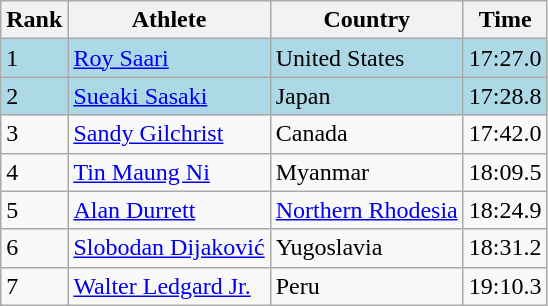<table class="wikitable">
<tr>
<th>Rank</th>
<th>Athlete</th>
<th>Country</th>
<th>Time</th>
</tr>
<tr bgcolor=lightblue>
<td>1</td>
<td><a href='#'>Roy Saari</a></td>
<td>United States</td>
<td>17:27.0</td>
</tr>
<tr bgcolor=lightblue>
<td>2</td>
<td><a href='#'>Sueaki Sasaki</a></td>
<td>Japan</td>
<td>17:28.8</td>
</tr>
<tr>
<td>3</td>
<td><a href='#'>Sandy Gilchrist</a></td>
<td>Canada</td>
<td>17:42.0</td>
</tr>
<tr>
<td>4</td>
<td><a href='#'>Tin Maung Ni</a></td>
<td>Myanmar</td>
<td>18:09.5</td>
</tr>
<tr>
<td>5</td>
<td><a href='#'>Alan Durrett</a></td>
<td><a href='#'>Northern Rhodesia</a></td>
<td>18:24.9</td>
</tr>
<tr>
<td>6</td>
<td><a href='#'>Slobodan Dijaković</a></td>
<td>Yugoslavia</td>
<td>18:31.2</td>
</tr>
<tr>
<td>7</td>
<td><a href='#'>Walter Ledgard Jr.</a></td>
<td>Peru</td>
<td>19:10.3</td>
</tr>
</table>
